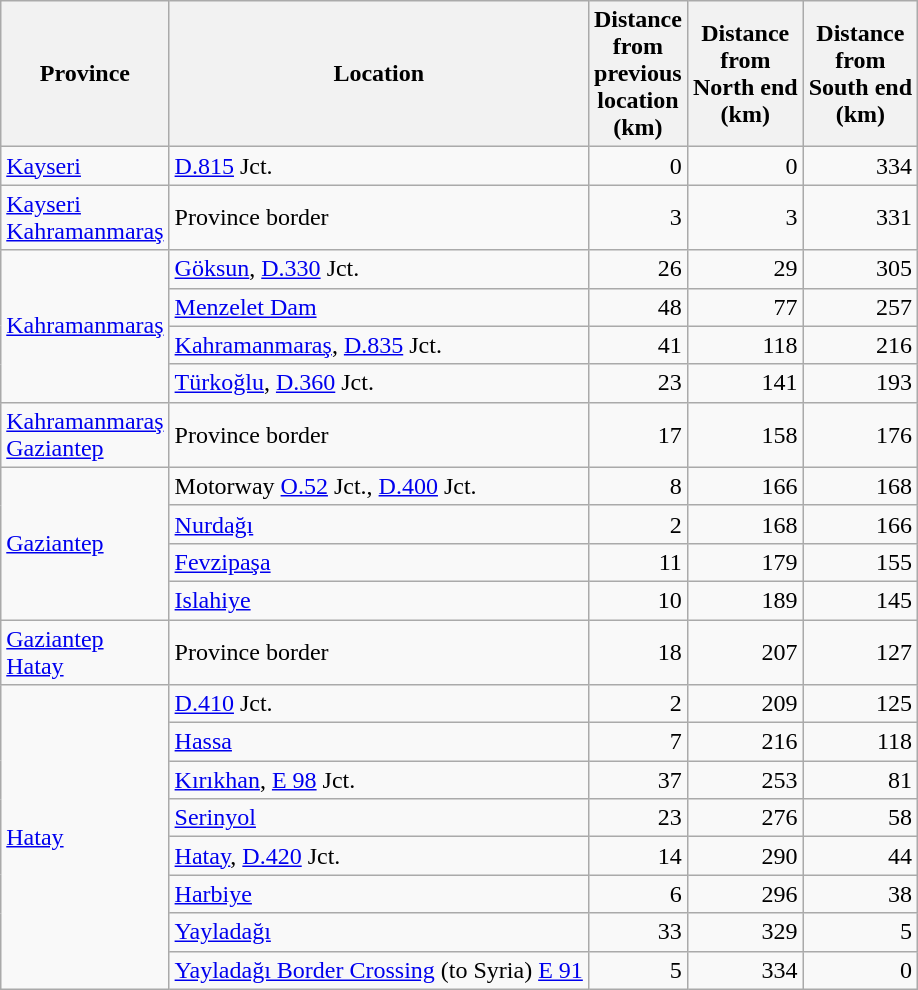<table class="wikitable">
<tr>
<th>Province</th>
<th>Location</th>
<th>Distance<br>from<br>previous<br>location<br>(km)</th>
<th>Distance<br>from<br>North end<br>(km)</th>
<th>Distance<br>from<br>South end<br>(km)</th>
</tr>
<tr align=right>
<td align=left><a href='#'>Kayseri</a></td>
<td align=left><a href='#'>D.815</a> Jct.</td>
<td>0</td>
<td>0</td>
<td>334</td>
</tr>
<tr align=right>
<td align=left><a href='#'>Kayseri</a><br><a href='#'>Kahramanmaraş</a></td>
<td align=left>Province border</td>
<td>3</td>
<td>3</td>
<td>331</td>
</tr>
<tr align=right>
<td align=left rowspan=4><a href='#'>Kahramanmaraş</a></td>
<td align=left><a href='#'>Göksun</a>, <a href='#'>D.330</a> Jct.</td>
<td>26</td>
<td>29</td>
<td>305</td>
</tr>
<tr align=right>
<td align=left><a href='#'>Menzelet Dam</a></td>
<td>48</td>
<td>77</td>
<td>257</td>
</tr>
<tr align=right>
<td align=left><a href='#'>Kahramanmaraş</a>, <a href='#'>D.835</a> Jct.</td>
<td>41</td>
<td>118</td>
<td>216</td>
</tr>
<tr align=right>
<td align=left><a href='#'>Türkoğlu</a>, <a href='#'>D.360</a> Jct.</td>
<td>23</td>
<td>141</td>
<td>193</td>
</tr>
<tr align=right>
<td align=left><a href='#'>Kahramanmaraş</a><br><a href='#'>Gaziantep</a></td>
<td align=left>Province border</td>
<td>17</td>
<td>158</td>
<td>176</td>
</tr>
<tr align=right>
<td align=left rowspan=4><a href='#'>Gaziantep</a></td>
<td align=left>Motorway <a href='#'>O.52</a> Jct., <a href='#'>D.400</a> Jct.</td>
<td>8</td>
<td>166</td>
<td>168</td>
</tr>
<tr align=right>
<td align=left><a href='#'>Nurdağı</a></td>
<td>2</td>
<td>168</td>
<td>166</td>
</tr>
<tr align=right>
<td align=left><a href='#'>Fevzipaşa</a></td>
<td>11</td>
<td>179</td>
<td>155</td>
</tr>
<tr align=right>
<td align=left><a href='#'>Islahiye</a></td>
<td>10</td>
<td>189</td>
<td>145</td>
</tr>
<tr align=right>
<td align=left><a href='#'>Gaziantep</a><br><a href='#'>Hatay</a></td>
<td align=left>Province border</td>
<td>18</td>
<td>207</td>
<td>127</td>
</tr>
<tr align=right>
<td align=left rowspan=8><a href='#'>Hatay</a></td>
<td align=left><a href='#'>D.410</a> Jct.</td>
<td>2</td>
<td>209</td>
<td>125</td>
</tr>
<tr align=right>
<td align=left><a href='#'>Hassa</a></td>
<td>7</td>
<td>216</td>
<td>118</td>
</tr>
<tr align=right>
<td align=left><a href='#'>Kırıkhan</a>, <a href='#'>E 98</a> Jct.</td>
<td>37</td>
<td>253</td>
<td>81</td>
</tr>
<tr align=right>
<td align=left><a href='#'>Serinyol</a></td>
<td>23</td>
<td>276</td>
<td>58</td>
</tr>
<tr align=right>
<td align=left><a href='#'>Hatay</a>, <a href='#'>D.420</a> Jct.</td>
<td>14</td>
<td>290</td>
<td>44</td>
</tr>
<tr align=right>
<td align=left><a href='#'>Harbiye</a></td>
<td>6</td>
<td>296</td>
<td>38</td>
</tr>
<tr align=right>
<td align=left><a href='#'>Yayladağı</a></td>
<td>33</td>
<td>329</td>
<td>5</td>
</tr>
<tr align=right>
<td align=left><a href='#'>Yayladağı Border Crossing</a> (to Syria) <a href='#'>E 91</a></td>
<td>5</td>
<td>334</td>
<td>0</td>
</tr>
</table>
